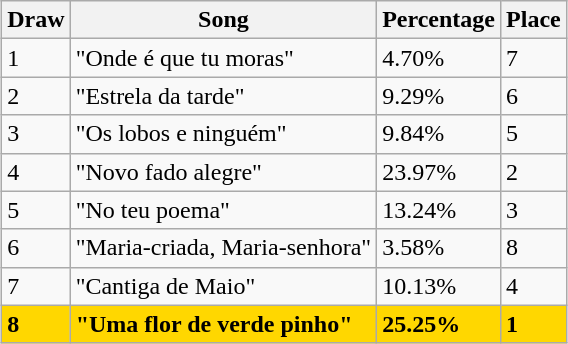<table class="sortable wikitable" style="margin: 1em auto 1em auto">
<tr>
<th>Draw</th>
<th>Song</th>
<th>Percentage</th>
<th>Place</th>
</tr>
<tr>
<td>1</td>
<td>"Onde é que tu moras"</td>
<td>4.70%</td>
<td>7</td>
</tr>
<tr>
<td>2</td>
<td>"Estrela da tarde"</td>
<td>9.29%</td>
<td>6</td>
</tr>
<tr>
<td>3</td>
<td>"Os lobos e ninguém"</td>
<td>9.84%</td>
<td>5</td>
</tr>
<tr>
<td>4</td>
<td>"Novo fado alegre"</td>
<td>23.97%</td>
<td>2</td>
</tr>
<tr>
<td>5</td>
<td>"No teu poema"</td>
<td>13.24%</td>
<td>3</td>
</tr>
<tr>
<td>6</td>
<td>"Maria-criada, Maria-senhora"</td>
<td>3.58%</td>
<td>8</td>
</tr>
<tr>
<td>7</td>
<td>"Cantiga de Maio"</td>
<td>10.13%</td>
<td>4</td>
</tr>
<tr bgcolor="#FFD700">
<td><strong>8</strong></td>
<td><strong>"Uma flor de verde pinho"</strong></td>
<td><strong>25.25%</strong></td>
<td><strong>1</strong></td>
</tr>
</table>
